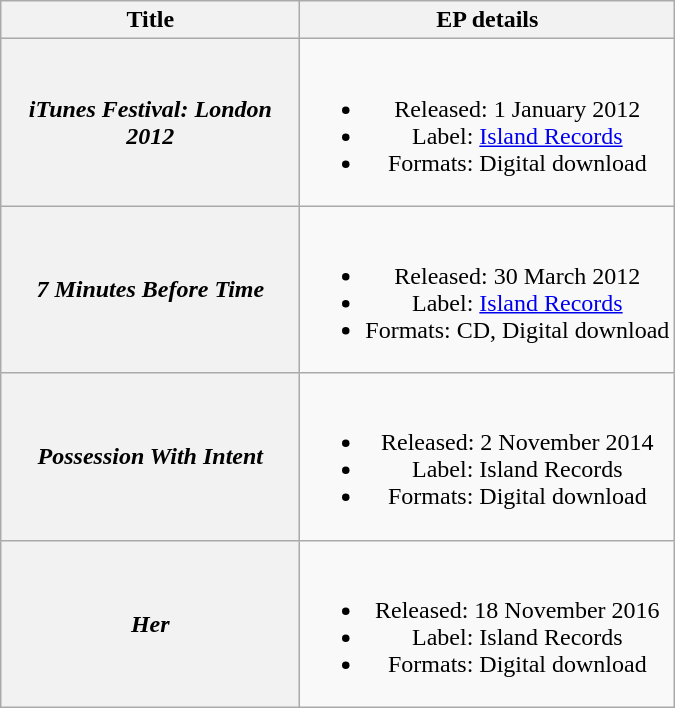<table class="wikitable plainrowheaders" style="text-align:center;">
<tr>
<th scope="col" style="width:12em;">Title</th>
<th scope="col">EP details</th>
</tr>
<tr>
<th scope="row"><em>iTunes Festival: London 2012</em></th>
<td><br><ul><li>Released: 1 January 2012</li><li>Label: <a href='#'>Island Records</a></li><li>Formats: Digital download</li></ul></td>
</tr>
<tr>
<th scope="row"><em>7 Minutes Before Time</em></th>
<td><br><ul><li>Released: 30 March 2012</li><li>Label: <a href='#'>Island Records</a></li><li>Formats: CD, Digital download</li></ul></td>
</tr>
<tr>
<th scope="row"><em>Possession With Intent</em></th>
<td><br><ul><li>Released: 2 November 2014</li><li>Label: Island Records</li><li>Formats: Digital download</li></ul></td>
</tr>
<tr>
<th scope="row"><em>Her</em></th>
<td><br><ul><li>Released: 18 November 2016</li><li>Label: Island Records</li><li>Formats: Digital download</li></ul></td>
</tr>
</table>
